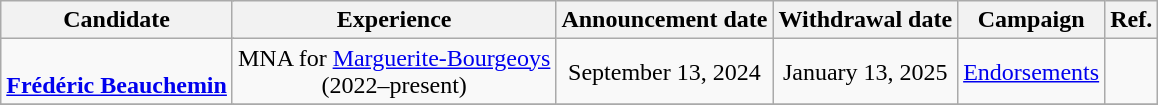<table class="wikitable sortable" style="text-align:center;">
<tr>
<th scope="col" colspan=2>Candidate</th>
<th scope="col" class="unsortable">Experience</th>
<th scope="col">Announcement date</th>
<th scope="col">Withdrawal date</th>
<th scope="col">Campaign</th>
<th scope="col">Ref.</th>
</tr>
<tr>
<td scope="row" colspan=2 data-sort-value="Beauchemin, Frédéric"><br><strong><a href='#'>Frédéric Beauchemin</a></strong></td>
<td>MNA for <a href='#'>Marguerite-Bourgeoys</a><br>(2022–present)</td>
<td>September 13, 2024</td>
<td>January 13, 2025</td>
<td><a href='#'>Endorsements</a><br></td>
<td><br></td>
</tr>
<tr>
</tr>
</table>
